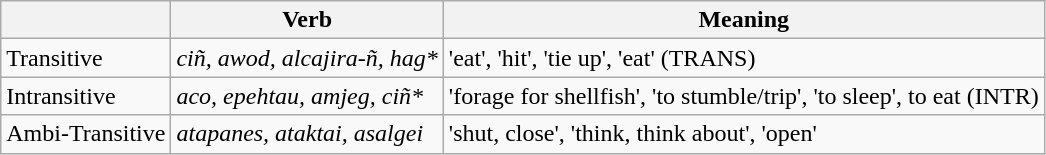<table class="wikitable">
<tr>
<th></th>
<th>Verb</th>
<th>Meaning</th>
</tr>
<tr>
<td>Transitive</td>
<td><em>ciñ, awod, alcajira-ñ, hag*</em></td>
<td>'eat', 'hit', 'tie up', 'eat' (TRANS)</td>
</tr>
<tr>
<td>Intransitive</td>
<td><em>aco, epehtau, amjeg, ciñ*</em></td>
<td>'forage for shellfish', 'to stumble/trip', 'to sleep', to eat (INTR)</td>
</tr>
<tr>
<td>Ambi-Transitive</td>
<td><em>atapanes, ataktai, asalgei</em></td>
<td>'shut, close', 'think, think about', 'open'</td>
</tr>
</table>
